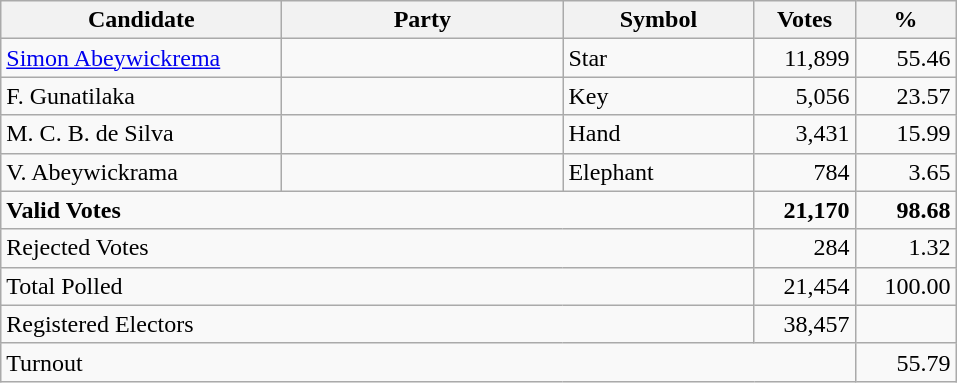<table class="wikitable" border="1" style="text-align:right;">
<tr>
<th align=left width="180">Candidate</th>
<th align=left width="180">Party</th>
<th align=left width="120">Symbol</th>
<th align=left width="60">Votes</th>
<th align=left width="60">%</th>
</tr>
<tr>
<td align=left><a href='#'>Simon Abeywickrema</a></td>
<td></td>
<td align=left>Star</td>
<td align=right>11,899</td>
<td align=right>55.46</td>
</tr>
<tr>
<td align=left>F. Gunatilaka</td>
<td></td>
<td align=left>Key</td>
<td align=right>5,056</td>
<td align=right>23.57</td>
</tr>
<tr>
<td align=left>M. C. B. de Silva</td>
<td></td>
<td align=left>Hand</td>
<td align=right>3,431</td>
<td align=right>15.99</td>
</tr>
<tr>
<td align=left>V. Abeywickrama</td>
<td></td>
<td align=left>Elephant</td>
<td align=right>784</td>
<td align=right>3.65</td>
</tr>
<tr>
<td align=left colspan=3><strong>Valid Votes</strong></td>
<td align=right><strong>21,170</strong></td>
<td align=right><strong>98.68</strong></td>
</tr>
<tr>
<td align=left colspan=3>Rejected Votes</td>
<td align=right>284</td>
<td align=right>1.32</td>
</tr>
<tr>
<td align=left colspan=3>Total Polled</td>
<td align=right>21,454</td>
<td align=right>100.00</td>
</tr>
<tr>
<td align=left colspan=3>Registered Electors</td>
<td align=right>38,457</td>
<td></td>
</tr>
<tr>
<td align=left colspan=4>Turnout</td>
<td align=right>55.79</td>
</tr>
</table>
